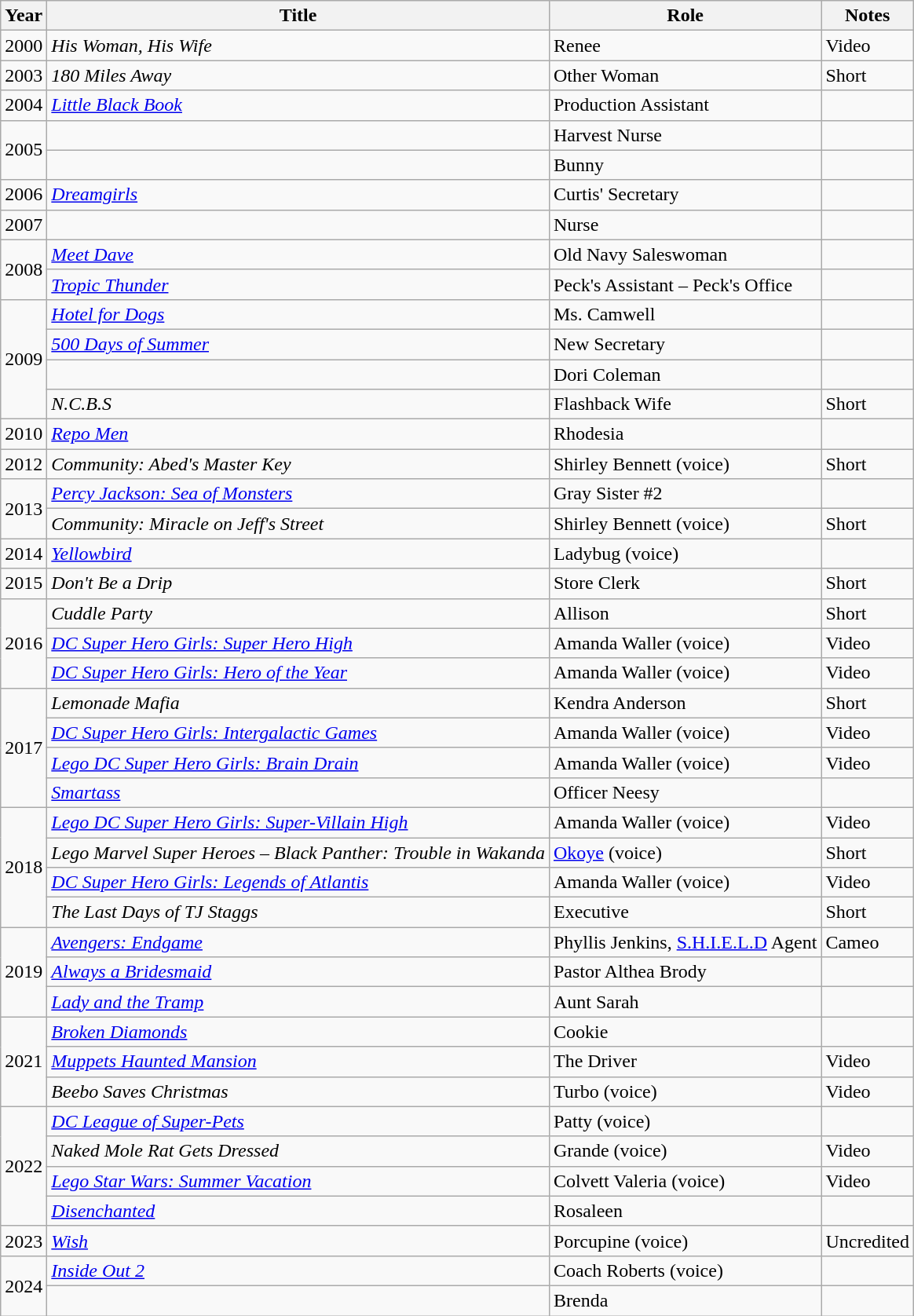<table class="wikitable sortable">
<tr>
<th>Year</th>
<th>Title</th>
<th>Role</th>
<th>Notes</th>
</tr>
<tr>
<td>2000</td>
<td><em>His Woman, His Wife</em></td>
<td>Renee</td>
<td>Video</td>
</tr>
<tr>
<td>2003</td>
<td><em>180 Miles Away</em></td>
<td>Other Woman</td>
<td>Short</td>
</tr>
<tr>
<td>2004</td>
<td><em><a href='#'>Little Black Book</a></em></td>
<td>Production Assistant</td>
<td></td>
</tr>
<tr>
<td rowspan=2>2005</td>
<td><em></em></td>
<td>Harvest Nurse</td>
<td></td>
</tr>
<tr>
<td><em></em></td>
<td>Bunny</td>
<td></td>
</tr>
<tr>
<td>2006</td>
<td><em><a href='#'>Dreamgirls</a></em></td>
<td>Curtis' Secretary</td>
<td></td>
</tr>
<tr>
<td>2007</td>
<td><em></em></td>
<td>Nurse</td>
<td></td>
</tr>
<tr>
<td rowspan=2>2008</td>
<td><em><a href='#'>Meet Dave</a></em></td>
<td>Old Navy Saleswoman</td>
<td></td>
</tr>
<tr>
<td><em><a href='#'>Tropic Thunder</a></em></td>
<td>Peck's Assistant – Peck's Office</td>
<td></td>
</tr>
<tr>
<td rowspan=4>2009</td>
<td><em><a href='#'>Hotel for Dogs</a></em></td>
<td>Ms. Camwell</td>
<td></td>
</tr>
<tr>
<td><em><a href='#'>500 Days of Summer</a></em></td>
<td>New Secretary</td>
<td></td>
</tr>
<tr>
<td><em></em></td>
<td>Dori Coleman</td>
<td></td>
</tr>
<tr>
<td><em>N.C.B.S</em></td>
<td>Flashback Wife</td>
<td>Short</td>
</tr>
<tr>
<td>2010</td>
<td><em><a href='#'>Repo Men</a></em></td>
<td>Rhodesia</td>
<td></td>
</tr>
<tr>
<td>2012</td>
<td><em>Community: Abed's Master Key</em></td>
<td>Shirley Bennett (voice)</td>
<td>Short</td>
</tr>
<tr>
<td rowspan=2>2013</td>
<td><em><a href='#'>Percy Jackson: Sea of Monsters</a></em></td>
<td>Gray Sister #2</td>
<td></td>
</tr>
<tr>
<td><em>Community: Miracle on Jeff's Street</em></td>
<td>Shirley Bennett (voice)</td>
<td>Short</td>
</tr>
<tr>
<td>2014</td>
<td><em><a href='#'>Yellowbird</a></em></td>
<td>Ladybug (voice)</td>
<td></td>
</tr>
<tr>
<td>2015</td>
<td><em>Don't Be a Drip</em></td>
<td>Store Clerk</td>
<td>Short</td>
</tr>
<tr>
<td rowspan=3>2016</td>
<td><em>Cuddle Party</em></td>
<td>Allison</td>
<td>Short</td>
</tr>
<tr>
<td><em><a href='#'>DC Super Hero Girls: Super Hero High</a></em></td>
<td>Amanda Waller (voice)</td>
<td>Video</td>
</tr>
<tr>
<td><em><a href='#'>DC Super Hero Girls: Hero of the Year</a></em></td>
<td>Amanda Waller (voice)</td>
<td>Video</td>
</tr>
<tr>
<td rowspan=4>2017</td>
<td><em>Lemonade Mafia</em></td>
<td>Kendra Anderson</td>
<td>Short</td>
</tr>
<tr>
<td><em><a href='#'>DC Super Hero Girls: Intergalactic Games</a></em></td>
<td>Amanda Waller (voice)</td>
<td>Video</td>
</tr>
<tr>
<td><em><a href='#'>Lego DC Super Hero Girls: Brain Drain</a></em></td>
<td>Amanda Waller (voice)</td>
<td>Video</td>
</tr>
<tr>
<td><em><a href='#'>Smartass</a></em></td>
<td>Officer Neesy</td>
<td></td>
</tr>
<tr>
<td rowspan=4>2018</td>
<td><em><a href='#'>Lego DC Super Hero Girls: Super-Villain High</a></em></td>
<td>Amanda Waller (voice)</td>
<td>Video</td>
</tr>
<tr>
<td><em>Lego Marvel Super Heroes – Black Panther: Trouble in Wakanda</em></td>
<td><a href='#'>Okoye</a> (voice)</td>
<td>Short</td>
</tr>
<tr>
<td><em><a href='#'>DC Super Hero Girls: Legends of Atlantis</a></em></td>
<td>Amanda Waller (voice)</td>
<td>Video</td>
</tr>
<tr>
<td><em>The Last Days of TJ Staggs</em></td>
<td>Executive</td>
<td>Short</td>
</tr>
<tr>
<td rowspan=3>2019</td>
<td><em><a href='#'>Avengers: Endgame</a></em></td>
<td>Phyllis Jenkins, <a href='#'>S.H.I.E.L.D</a> Agent</td>
<td>Cameo</td>
</tr>
<tr>
<td><em><a href='#'>Always a Bridesmaid</a></em></td>
<td>Pastor Althea Brody</td>
<td></td>
</tr>
<tr>
<td><em><a href='#'>Lady and the Tramp</a></em></td>
<td>Aunt Sarah</td>
<td></td>
</tr>
<tr>
<td rowspan=3>2021</td>
<td><em><a href='#'>Broken Diamonds</a></em></td>
<td>Cookie</td>
<td></td>
</tr>
<tr>
<td><em><a href='#'>Muppets Haunted Mansion</a></em></td>
<td>The Driver</td>
<td>Video</td>
</tr>
<tr>
<td><em>Beebo Saves Christmas</em></td>
<td>Turbo (voice)</td>
<td>Video</td>
</tr>
<tr>
<td rowspan=4>2022</td>
<td><em><a href='#'>DC League of Super-Pets</a></em></td>
<td>Patty (voice)</td>
<td></td>
</tr>
<tr>
<td><em>Naked Mole Rat Gets Dressed</em></td>
<td>Grande (voice)</td>
<td>Video</td>
</tr>
<tr>
<td><em><a href='#'>Lego Star Wars: Summer Vacation</a></em></td>
<td>Colvett Valeria (voice)</td>
<td>Video</td>
</tr>
<tr>
<td><em><a href='#'>Disenchanted</a></em></td>
<td>Rosaleen</td>
<td></td>
</tr>
<tr>
<td>2023</td>
<td><em><a href='#'>Wish</a></em></td>
<td>Porcupine (voice)</td>
<td>Uncredited</td>
</tr>
<tr>
<td rowspan="2">2024</td>
<td><em><a href='#'>Inside Out 2</a>  </em></td>
<td>Coach Roberts (voice)</td>
<td></td>
</tr>
<tr>
<td></td>
<td>Brenda</td>
<td></td>
</tr>
</table>
